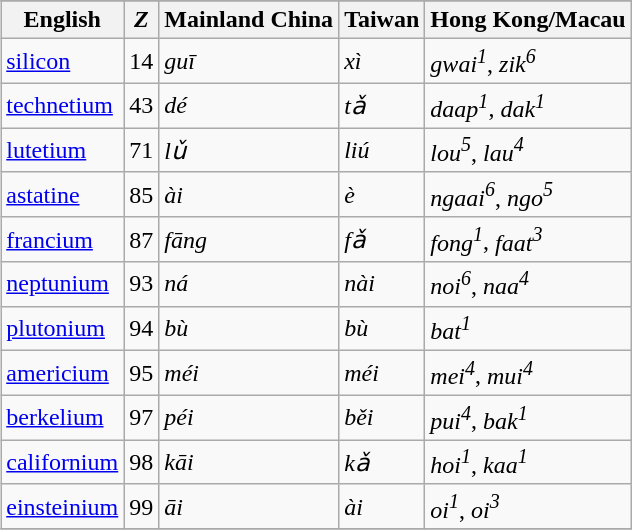<table class="wikitable"   align="right" cellspacing="0" cellpadding="0">
<tr bgcolor="#EFEFEF">
</tr>
<tr>
<th>English</th>
<th><em>Z</em></th>
<th>Mainland China</th>
<th>Taiwan</th>
<th>Hong Kong/Macau</th>
</tr>
<tr>
<td><a href='#'>silicon</a></td>
<td>14</td>
<td> <em>guī</em></td>
<td> <em>xì</em></td>
<td> <em>gwai<sup>1</sup></em>,  <em>zik<sup>6</sup></em></td>
</tr>
<tr>
<td><a href='#'>technetium</a></td>
<td>43</td>
<td> <em>dé</em></td>
<td> <em>tǎ</em></td>
<td>  <em>daap<sup>1</sup></em>,  <em>dak<sup>1</sup></em></td>
</tr>
<tr>
<td><a href='#'>lutetium</a></td>
<td>71</td>
<td> <em>lǔ</em></td>
<td> <em>liú</em></td>
<td> <em>lou<sup>5</sup></em>,  <em>lau<sup>4</sup></em></td>
</tr>
<tr>
<td><a href='#'>astatine</a></td>
<td>85</td>
<td> <em>ài</em></td>
<td> <em>è</em></td>
<td> <em>ngaai<sup>6</sup></em>,  <em>ngo<sup>5</sup></em></td>
</tr>
<tr>
<td><a href='#'>francium</a></td>
<td>87</td>
<td> <em>fāng</em></td>
<td> <em>fǎ</em></td>
<td> <em>fong<sup>1</sup></em>,  <em>faat<sup>3</sup></em></td>
</tr>
<tr>
<td><a href='#'>neptunium</a></td>
<td>93</td>
<td> <em>ná</em></td>
<td> <em>nài</em></td>
<td> <em>noi<sup>6</sup></em>,  <em>naa<sup>4</sup></em></td>
</tr>
<tr>
<td><a href='#'>plutonium</a></td>
<td>94</td>
<td> <em>bù</em></td>
<td> <em>bù</em></td>
<td> <em>bat<sup>1</sup></em></td>
</tr>
<tr>
<td><a href='#'>americium</a></td>
<td>95</td>
<td> <em>méi</em></td>
<td> <em>méi</em></td>
<td> <em>mei<sup>4</sup></em>,  <em>mui<sup>4</sup></em></td>
</tr>
<tr>
<td><a href='#'>berkelium</a></td>
<td>97</td>
<td> <em>péi</em></td>
<td> <em>běi</em></td>
<td> <em>pui<sup>4</sup></em>,  <em>bak<sup>1</sup></em></td>
</tr>
<tr>
<td><a href='#'>californium</a></td>
<td>98</td>
<td> <em>kāi</em></td>
<td> <em>kǎ</em></td>
<td> <em>hoi<sup>1</sup></em>,  <em>kaa<sup>1</sup></em></td>
</tr>
<tr>
<td><a href='#'>einsteinium</a></td>
<td>99</td>
<td> <em>āi</em></td>
<td> <em>ài</em></td>
<td> <em>oi<sup>1</sup></em>,  <em>oi<sup>3</sup></em></td>
</tr>
<tr>
</tr>
</table>
